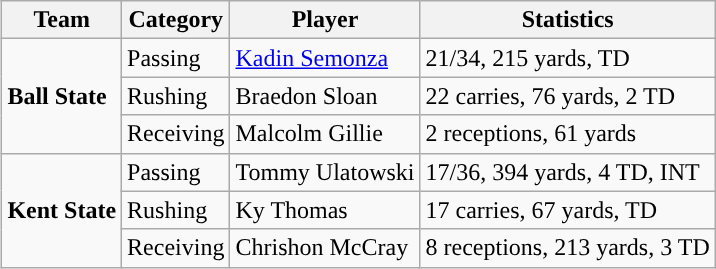<table class="wikitable" style="float: right;">
<tr>
<th>Team</th>
<th>Category</th>
<th>Player</th>
<th>Statistics</th>
</tr>
<tr>
<td rowspan=3><strong>Ball State</strong></td>
<td>Passing</td>
<td><a href='#'>Kadin Semonza</a></td>
<td>21/34, 215 yards, TD</td>
</tr>
<tr>
<td>Rushing</td>
<td>Braedon Sloan</td>
<td>22 carries, 76 yards, 2 TD</td>
</tr>
<tr>
<td>Receiving</td>
<td>Malcolm Gillie</td>
<td>2 receptions, 61 yards</td>
</tr>
<tr>
<td rowspan=3><strong>Kent State</strong></td>
<td>Passing</td>
<td>Tommy Ulatowski</td>
<td>17/36, 394 yards, 4 TD, INT</td>
</tr>
<tr>
<td>Rushing</td>
<td>Ky Thomas</td>
<td>17 carries, 67 yards, TD</td>
</tr>
<tr>
<td>Receiving</td>
<td>Chrishon McCray</td>
<td>8 receptions, 213 yards, 3 TD</td>
</tr>
</table>
